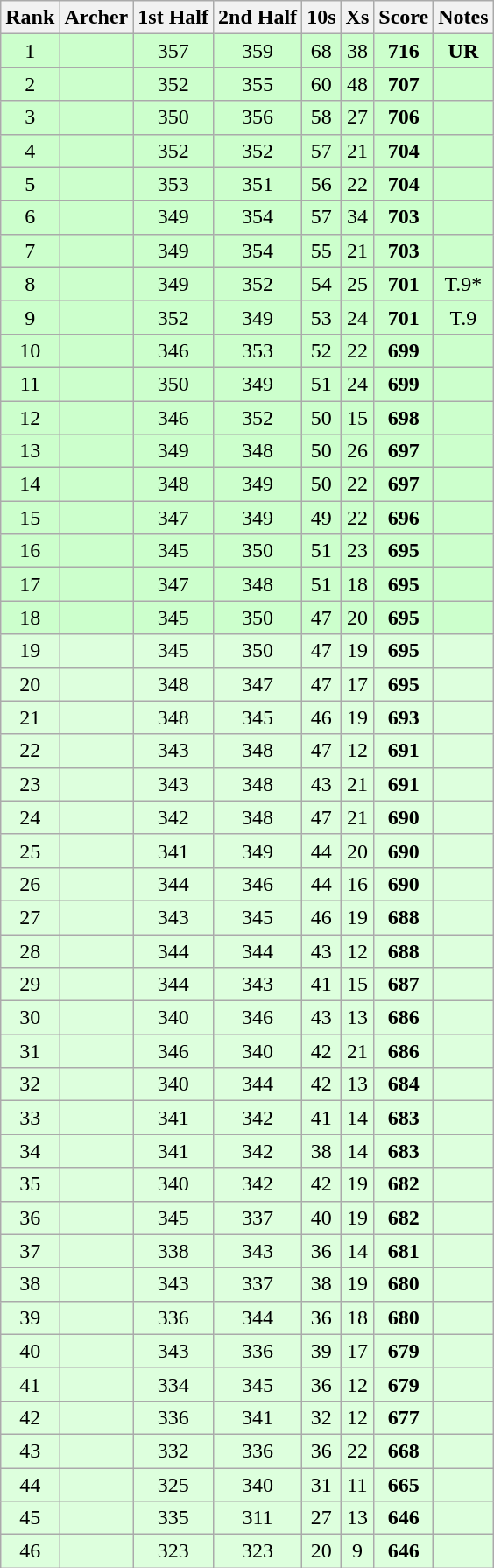<table class="wikitable sortable" style="font-size:100%; text-align:center;">
<tr>
<th>Rank</th>
<th>Archer</th>
<th>1st Half</th>
<th>2nd Half</th>
<th>10s</th>
<th>Xs</th>
<th>Score</th>
<th>Notes</th>
</tr>
<tr bgcolor="#ccffcc">
<td>1</td>
<td align="left"></td>
<td>357</td>
<td>359</td>
<td>68</td>
<td>38</td>
<td><strong>716</strong></td>
<td><strong>UR</strong></td>
</tr>
<tr bgcolor="#ccffcc">
<td>2</td>
<td align="left"></td>
<td>352</td>
<td>355</td>
<td>60</td>
<td>48</td>
<td><strong>707</strong></td>
<td></td>
</tr>
<tr bgcolor="#ccffcc">
<td>3</td>
<td align="left"></td>
<td>350</td>
<td>356</td>
<td>58</td>
<td>27</td>
<td><strong>706</strong></td>
<td></td>
</tr>
<tr bgcolor="#ccffcc">
<td>4</td>
<td align="left"></td>
<td>352</td>
<td>352</td>
<td>57</td>
<td>21</td>
<td><strong>704</strong></td>
<td></td>
</tr>
<tr bgcolor="#ccffcc">
<td>5</td>
<td align="left"></td>
<td>353</td>
<td>351</td>
<td>56</td>
<td>22</td>
<td><strong>704</strong></td>
<td></td>
</tr>
<tr bgcolor="#ccffcc">
<td>6</td>
<td align="left"></td>
<td>349</td>
<td>354</td>
<td>57</td>
<td>34</td>
<td><strong>703</strong></td>
<td></td>
</tr>
<tr bgcolor="#ccffcc">
<td>7</td>
<td align="left"></td>
<td>349</td>
<td>354</td>
<td>55</td>
<td>21</td>
<td><strong>703</strong></td>
<td></td>
</tr>
<tr bgcolor="#ccffcc">
<td>8</td>
<td align="left"></td>
<td>349</td>
<td>352</td>
<td>54</td>
<td>25</td>
<td><strong>701</strong></td>
<td>T.9*</td>
</tr>
<tr bgcolor="#ccffcc">
<td>9</td>
<td align="left"></td>
<td>352</td>
<td>349</td>
<td>53</td>
<td>24</td>
<td><strong>701</strong></td>
<td>T.9</td>
</tr>
<tr bgcolor="#ccffcc">
<td>10</td>
<td align="left"></td>
<td>346</td>
<td>353</td>
<td>52</td>
<td>22</td>
<td><strong>699</strong></td>
<td></td>
</tr>
<tr bgcolor="#ccffcc">
<td>11</td>
<td align="left"></td>
<td>350</td>
<td>349</td>
<td>51</td>
<td>24</td>
<td><strong>699</strong></td>
<td></td>
</tr>
<tr bgcolor="#ccffcc">
<td>12</td>
<td align="left"></td>
<td>346</td>
<td>352</td>
<td>50</td>
<td>15</td>
<td><strong>698</strong></td>
<td></td>
</tr>
<tr bgcolor="#ccffcc">
<td>13</td>
<td align="left"></td>
<td>349</td>
<td>348</td>
<td>50</td>
<td>26</td>
<td><strong>697</strong></td>
<td></td>
</tr>
<tr bgcolor="#ccffcc">
<td>14</td>
<td align="left"></td>
<td>348</td>
<td>349</td>
<td>50</td>
<td>22</td>
<td><strong>697</strong></td>
<td></td>
</tr>
<tr bgcolor="#ccffcc">
<td>15</td>
<td align="left"></td>
<td>347</td>
<td>349</td>
<td>49</td>
<td>22</td>
<td><strong>696</strong></td>
<td></td>
</tr>
<tr bgcolor="#ccffcc">
<td>16</td>
<td align="left"></td>
<td>345</td>
<td>350</td>
<td>51</td>
<td>23</td>
<td><strong>695</strong></td>
<td></td>
</tr>
<tr bgcolor="#ccffcc">
<td>17</td>
<td align="left"></td>
<td>347</td>
<td>348</td>
<td>51</td>
<td>18</td>
<td><strong>695</strong></td>
<td></td>
</tr>
<tr bgcolor="#ccffcc">
<td>18</td>
<td align="left"></td>
<td>345</td>
<td>350</td>
<td>47</td>
<td>20</td>
<td><strong>695</strong></td>
<td></td>
</tr>
<tr bgcolor="#ddffdd">
<td>19</td>
<td align="left"></td>
<td>345</td>
<td>350</td>
<td>47</td>
<td>19</td>
<td><strong>695</strong></td>
<td></td>
</tr>
<tr bgcolor="#ddffdd">
<td>20</td>
<td align="left"></td>
<td>348</td>
<td>347</td>
<td>47</td>
<td>17</td>
<td><strong>695</strong></td>
<td></td>
</tr>
<tr bgcolor="#ddffdd">
<td>21</td>
<td align="left"></td>
<td>348</td>
<td>345</td>
<td>46</td>
<td>19</td>
<td><strong>693</strong></td>
<td></td>
</tr>
<tr bgcolor="#ddffdd">
<td>22</td>
<td align="left"></td>
<td>343</td>
<td>348</td>
<td>47</td>
<td>12</td>
<td><strong>691</strong></td>
<td></td>
</tr>
<tr bgcolor="#ddffdd">
<td>23</td>
<td align="left"></td>
<td>343</td>
<td>348</td>
<td>43</td>
<td>21</td>
<td><strong>691</strong></td>
<td></td>
</tr>
<tr bgcolor="#ddffdd">
<td>24</td>
<td align="left"></td>
<td>342</td>
<td>348</td>
<td>47</td>
<td>21</td>
<td><strong>690</strong></td>
<td></td>
</tr>
<tr bgcolor="#ddffdd">
<td>25</td>
<td align="left"></td>
<td>341</td>
<td>349</td>
<td>44</td>
<td>20</td>
<td><strong>690</strong></td>
<td></td>
</tr>
<tr bgcolor="#ddffdd">
<td>26</td>
<td align="left"></td>
<td>344</td>
<td>346</td>
<td>44</td>
<td>16</td>
<td><strong>690</strong></td>
<td></td>
</tr>
<tr bgcolor="#ddffdd">
<td>27</td>
<td align="left"></td>
<td>343</td>
<td>345</td>
<td>46</td>
<td>19</td>
<td><strong>688</strong></td>
<td></td>
</tr>
<tr bgcolor="#ddffdd">
<td>28</td>
<td align="left"></td>
<td>344</td>
<td>344</td>
<td>43</td>
<td>12</td>
<td><strong>688</strong></td>
<td></td>
</tr>
<tr bgcolor="#ddffdd">
<td>29</td>
<td align="left"></td>
<td>344</td>
<td>343</td>
<td>41</td>
<td>15</td>
<td><strong>687</strong></td>
<td></td>
</tr>
<tr bgcolor="#ddffdd">
<td>30</td>
<td align="left"></td>
<td>340</td>
<td>346</td>
<td>43</td>
<td>13</td>
<td><strong>686</strong></td>
<td></td>
</tr>
<tr bgcolor="#ddffdd">
<td>31</td>
<td align="left"></td>
<td>346</td>
<td>340</td>
<td>42</td>
<td>21</td>
<td><strong>686</strong></td>
<td></td>
</tr>
<tr bgcolor="#ddffdd">
<td>32</td>
<td align="left"></td>
<td>340</td>
<td>344</td>
<td>42</td>
<td>13</td>
<td><strong>684</strong></td>
<td></td>
</tr>
<tr bgcolor="#ddffdd">
<td>33</td>
<td align="left"></td>
<td>341</td>
<td>342</td>
<td>41</td>
<td>14</td>
<td><strong>683</strong></td>
<td></td>
</tr>
<tr bgcolor="#ddffdd">
<td>34</td>
<td align="left"></td>
<td>341</td>
<td>342</td>
<td>38</td>
<td>14</td>
<td><strong>683</strong></td>
<td></td>
</tr>
<tr bgcolor="#ddffdd">
<td>35</td>
<td align="left"></td>
<td>340</td>
<td>342</td>
<td>42</td>
<td>19</td>
<td><strong>682</strong></td>
<td></td>
</tr>
<tr bgcolor="#ddffdd">
<td>36</td>
<td align="left"></td>
<td>345</td>
<td>337</td>
<td>40</td>
<td>19</td>
<td><strong>682</strong></td>
<td></td>
</tr>
<tr bgcolor="#ddffdd">
<td>37</td>
<td align="left"></td>
<td>338</td>
<td>343</td>
<td>36</td>
<td>14</td>
<td><strong>681</strong></td>
<td></td>
</tr>
<tr bgcolor="#ddffdd">
<td>38</td>
<td align="left"></td>
<td>343</td>
<td>337</td>
<td>38</td>
<td>19</td>
<td><strong>680</strong></td>
<td></td>
</tr>
<tr bgcolor="#ddffdd">
<td>39</td>
<td align="left"></td>
<td>336</td>
<td>344</td>
<td>36</td>
<td>18</td>
<td><strong>680</strong></td>
<td></td>
</tr>
<tr bgcolor="#ddffdd">
<td>40</td>
<td align="left"></td>
<td>343</td>
<td>336</td>
<td>39</td>
<td>17</td>
<td><strong>679</strong></td>
<td></td>
</tr>
<tr bgcolor="#ddffdd">
<td>41</td>
<td align="left"></td>
<td>334</td>
<td>345</td>
<td>36</td>
<td>12</td>
<td><strong>679</strong></td>
<td></td>
</tr>
<tr bgcolor="#ddffdd">
<td>42</td>
<td align="left"></td>
<td>336</td>
<td>341</td>
<td>32</td>
<td>12</td>
<td><strong>677</strong></td>
<td></td>
</tr>
<tr bgcolor="#ddffdd">
<td>43</td>
<td align="left"></td>
<td>332</td>
<td>336</td>
<td>36</td>
<td>22</td>
<td><strong>668</strong></td>
<td></td>
</tr>
<tr bgcolor="#ddffdd">
<td>44</td>
<td align="left"></td>
<td>325</td>
<td>340</td>
<td>31</td>
<td>11</td>
<td><strong>665</strong></td>
<td></td>
</tr>
<tr bgcolor="#ddffdd">
<td>45</td>
<td align="left"></td>
<td>335</td>
<td>311</td>
<td>27</td>
<td>13</td>
<td><strong>646</strong></td>
<td></td>
</tr>
<tr bgcolor="#ddffdd">
<td>46</td>
<td align="left"></td>
<td>323</td>
<td>323</td>
<td>20</td>
<td>9</td>
<td><strong>646</strong></td>
<td></td>
</tr>
</table>
